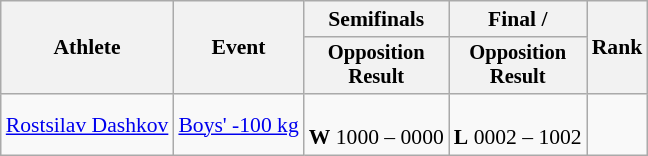<table class="wikitable" style="font-size:90%">
<tr>
<th rowspan="2">Athlete</th>
<th rowspan="2">Event</th>
<th>Semifinals</th>
<th>Final / </th>
<th rowspan=2>Rank</th>
</tr>
<tr style="font-size:95%">
<th>Opposition<br>Result</th>
<th>Opposition<br>Result</th>
</tr>
<tr align=center>
<td align=left><a href='#'>Rostsilav Dashkov</a></td>
<td align=left><a href='#'>Boys' -100 kg</a></td>
<td><br><strong>W</strong> 1000 – 0000</td>
<td><br><strong>L</strong> 0002 – 1002</td>
<td></td>
</tr>
</table>
